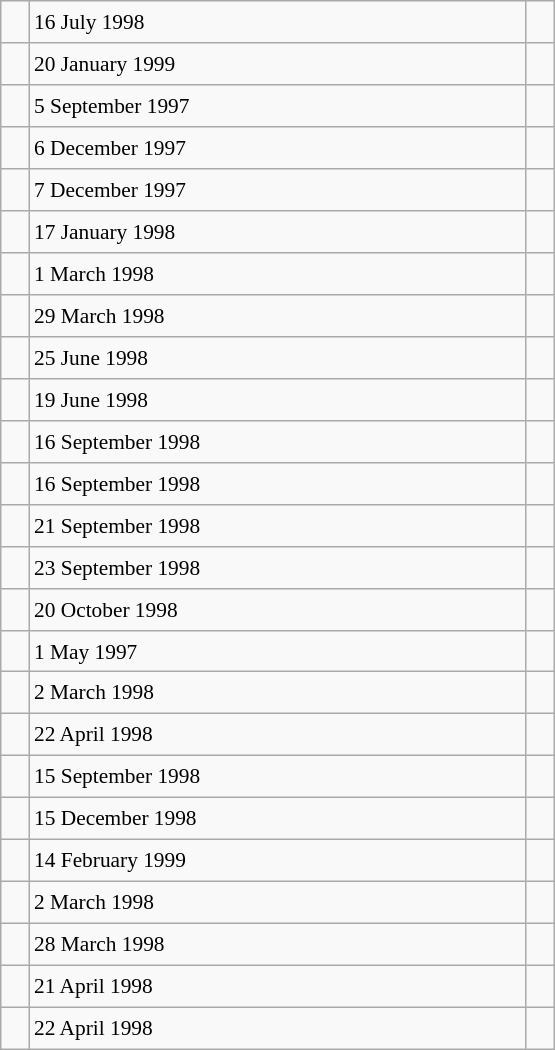<table class="wikitable" style="font-size: 89%; float: left; width: 26em; margin-right: 1em; height: 700px">
<tr>
<td></td>
<td>16 July 1998</td>
<td></td>
</tr>
<tr>
<td></td>
<td>20 January 1999</td>
<td></td>
</tr>
<tr>
<td></td>
<td>5 September 1997</td>
<td></td>
</tr>
<tr>
<td></td>
<td>6 December 1997</td>
<td></td>
</tr>
<tr>
<td></td>
<td>7 December 1997</td>
<td></td>
</tr>
<tr>
<td></td>
<td>17 January 1998</td>
<td></td>
</tr>
<tr>
<td></td>
<td>1 March 1998</td>
<td></td>
</tr>
<tr>
<td></td>
<td>29 March 1998</td>
<td></td>
</tr>
<tr>
<td></td>
<td>25 June 1998</td>
<td></td>
</tr>
<tr>
<td></td>
<td>19 June 1998</td>
<td></td>
</tr>
<tr>
<td></td>
<td>16 September 1998</td>
<td></td>
</tr>
<tr>
<td></td>
<td>16 September 1998</td>
<td></td>
</tr>
<tr>
<td></td>
<td>21 September 1998</td>
<td></td>
</tr>
<tr>
<td></td>
<td>23 September 1998</td>
<td></td>
</tr>
<tr>
<td></td>
<td>20 October 1998</td>
<td></td>
</tr>
<tr>
<td></td>
<td>1 May 1997</td>
<td></td>
</tr>
<tr>
<td></td>
<td>2 March 1998</td>
<td></td>
</tr>
<tr>
<td></td>
<td>22 April 1998</td>
<td></td>
</tr>
<tr>
<td></td>
<td>15 September 1998</td>
<td></td>
</tr>
<tr>
<td></td>
<td>15 December 1998</td>
<td></td>
</tr>
<tr>
<td></td>
<td>14 February 1999</td>
<td></td>
</tr>
<tr>
<td></td>
<td>2 March 1998</td>
<td></td>
</tr>
<tr>
<td></td>
<td>28 March 1998</td>
<td></td>
</tr>
<tr>
<td></td>
<td>21 April 1998</td>
<td></td>
</tr>
<tr>
<td></td>
<td>22 April 1998</td>
<td></td>
</tr>
</table>
